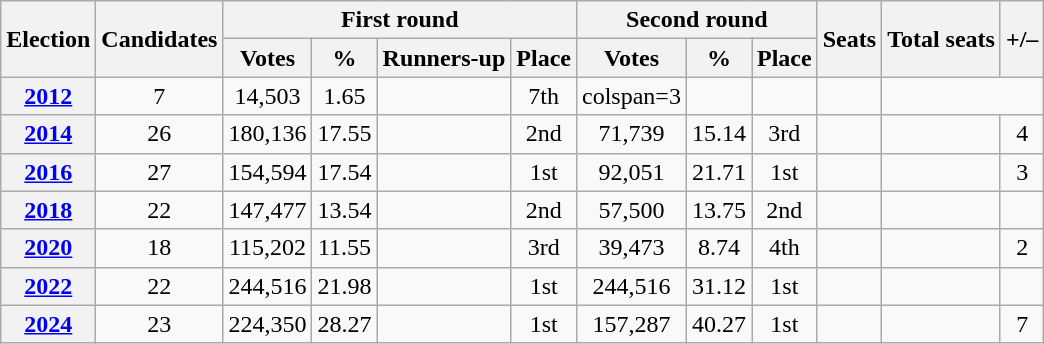<table class="wikitable" style="text-align: center;">
<tr>
<th rowspan=2>Election</th>
<th rowspan=2>Candidates</th>
<th colspan=4>First round</th>
<th colspan=3>Second round</th>
<th rowspan=2>Seats</th>
<th rowspan=2>Total seats</th>
<th rowspan=2>+/–</th>
</tr>
<tr>
<th>Votes</th>
<th>%</th>
<th>Runners-up</th>
<th>Place</th>
<th>Votes</th>
<th>%</th>
<th>Place</th>
</tr>
<tr>
<th><a href='#'>2012</a></th>
<td>7</td>
<td>14,503</td>
<td>1.65</td>
<td></td>
<td>7th</td>
<td>colspan=3 </td>
<td></td>
<td></td>
<td></td>
</tr>
<tr>
<th><a href='#'>2014</a></th>
<td>26</td>
<td>180,136</td>
<td>17.55</td>
<td></td>
<td>2nd</td>
<td>71,739</td>
<td>15.14</td>
<td>3rd</td>
<td></td>
<td></td>
<td> 4</td>
</tr>
<tr>
<th><a href='#'>2016</a></th>
<td>27</td>
<td>154,594</td>
<td>17.54</td>
<td></td>
<td>1st</td>
<td>92,051</td>
<td>21.71</td>
<td>1st</td>
<td></td>
<td></td>
<td> 3</td>
</tr>
<tr>
<th><a href='#'>2018</a></th>
<td>22</td>
<td>147,477</td>
<td>13.54</td>
<td></td>
<td>2nd</td>
<td>57,500</td>
<td>13.75</td>
<td>2nd</td>
<td></td>
<td></td>
<td></td>
</tr>
<tr>
<th><a href='#'>2020</a></th>
<td>18</td>
<td>115,202</td>
<td>11.55</td>
<td></td>
<td>3rd</td>
<td>39,473</td>
<td>8.74</td>
<td>4th</td>
<td></td>
<td></td>
<td> 2</td>
</tr>
<tr>
<th><a href='#'>2022</a></th>
<td>22</td>
<td>244,516</td>
<td>21.98</td>
<td></td>
<td>1st</td>
<td>244,516</td>
<td>31.12</td>
<td>1st</td>
<td></td>
<td></td>
<td></td>
</tr>
<tr>
<th><a href='#'>2024</a></th>
<td>23</td>
<td>224,350</td>
<td>28.27</td>
<td></td>
<td>1st</td>
<td>157,287</td>
<td>40.27</td>
<td>1st</td>
<td></td>
<td></td>
<td> 7</td>
</tr>
</table>
